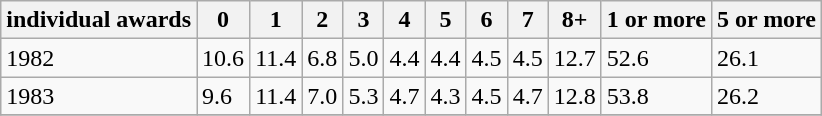<table class="wikitable">
<tr>
<th>individual awards</th>
<th>0</th>
<th>1</th>
<th>2</th>
<th>3</th>
<th>4</th>
<th>5</th>
<th>6</th>
<th>7</th>
<th>8+</th>
<th>1 or more</th>
<th>5 or more</th>
</tr>
<tr>
<td>1982</td>
<td>10.6</td>
<td>11.4</td>
<td>6.8</td>
<td>5.0</td>
<td>4.4</td>
<td>4.4</td>
<td>4.5</td>
<td>4.5</td>
<td>12.7</td>
<td>52.6</td>
<td>26.1</td>
</tr>
<tr>
<td>1983</td>
<td>9.6</td>
<td>11.4</td>
<td>7.0</td>
<td>5.3</td>
<td>4.7</td>
<td>4.3</td>
<td>4.5</td>
<td>4.7</td>
<td>12.8</td>
<td>53.8</td>
<td>26.2</td>
</tr>
<tr>
</tr>
</table>
